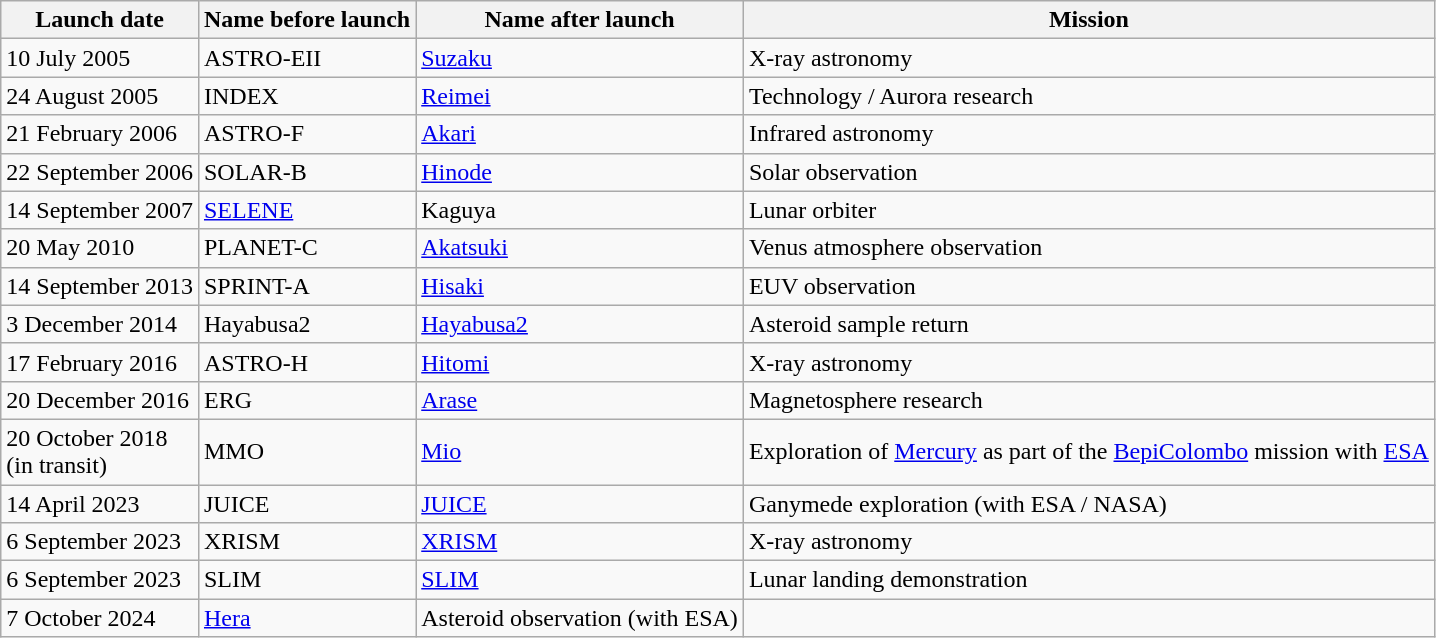<table class="wikitable">
<tr>
<th>Launch date</th>
<th>Name before launch</th>
<th>Name after launch</th>
<th>Mission</th>
</tr>
<tr>
<td>10 July 2005</td>
<td>ASTRO-EII</td>
<td><a href='#'>Suzaku</a></td>
<td>X-ray astronomy</td>
</tr>
<tr>
<td>24 August 2005</td>
<td>INDEX</td>
<td><a href='#'>Reimei</a></td>
<td>Technology / Aurora research</td>
</tr>
<tr>
<td>21 February 2006</td>
<td>ASTRO-F</td>
<td><a href='#'>Akari</a></td>
<td>Infrared astronomy</td>
</tr>
<tr>
<td>22 September 2006</td>
<td>SOLAR-B</td>
<td><a href='#'>Hinode</a></td>
<td>Solar observation</td>
</tr>
<tr>
<td>14 September 2007</td>
<td><a href='#'>SELENE</a></td>
<td>Kaguya</td>
<td>Lunar orbiter</td>
</tr>
<tr>
<td>20 May 2010</td>
<td>PLANET-C</td>
<td><a href='#'>Akatsuki</a></td>
<td>Venus atmosphere observation</td>
</tr>
<tr>
<td>14 September 2013</td>
<td>SPRINT-A</td>
<td><a href='#'>Hisaki</a></td>
<td>EUV observation</td>
</tr>
<tr>
<td>3 December 2014</td>
<td>Hayabusa2</td>
<td><a href='#'>Hayabusa2</a></td>
<td>Asteroid sample return</td>
</tr>
<tr>
<td>17 February 2016</td>
<td>ASTRO-H</td>
<td><a href='#'>Hitomi</a></td>
<td>X-ray astronomy</td>
</tr>
<tr>
<td>20 December 2016</td>
<td>ERG</td>
<td><a href='#'>Arase</a></td>
<td>Magnetosphere research</td>
</tr>
<tr>
<td>20 October 2018<br>(in transit)</td>
<td>MMO</td>
<td><a href='#'>Mio</a></td>
<td>Exploration of <a href='#'>Mercury</a> as part of the <a href='#'>BepiColombo</a> mission with <a href='#'>ESA</a></td>
</tr>
<tr>
<td>14 April 2023</td>
<td>JUICE</td>
<td><a href='#'>JUICE</a></td>
<td>Ganymede exploration (with ESA / NASA)</td>
</tr>
<tr>
<td>6 September 2023</td>
<td>XRISM</td>
<td><a href='#'>XRISM</a></td>
<td>X-ray astronomy</td>
</tr>
<tr>
<td>6 September 2023</td>
<td>SLIM</td>
<td><a href='#'>SLIM</a></td>
<td>Lunar landing demonstration</td>
</tr>
<tr>
<td>7 October 2024</td>
<td><a href='#'>Hera</a></td>
<td>Asteroid observation (with ESA)</td>
</tr>
</table>
